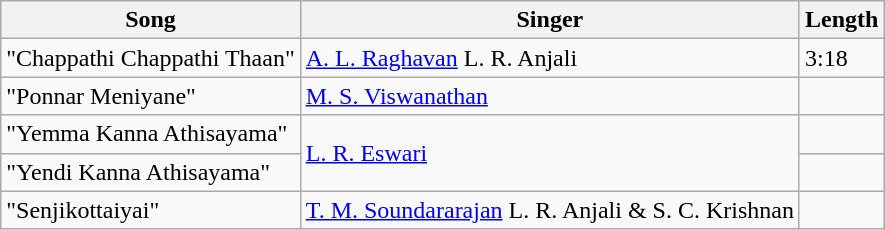<table class="wikitable">
<tr>
<th>Song</th>
<th>Singer</th>
<th>Length</th>
</tr>
<tr>
<td>"Chappathi Chappathi Thaan"</td>
<td><a href='#'>A. L. Raghavan</a> L. R. Anjali</td>
<td>3:18</td>
</tr>
<tr>
<td>"Ponnar Meniyane"</td>
<td><a href='#'>M. S. Viswanathan</a></td>
<td></td>
</tr>
<tr>
<td>"Yemma Kanna Athisayama"</td>
<td rowspan=2><a href='#'>L. R. Eswari</a></td>
<td></td>
</tr>
<tr>
<td>"Yendi Kanna Athisayama"</td>
<td></td>
</tr>
<tr>
<td>"Senjikottaiyai"</td>
<td><a href='#'>T. M. Soundararajan</a> L. R. Anjali & S. C. Krishnan</td>
<td></td>
</tr>
</table>
